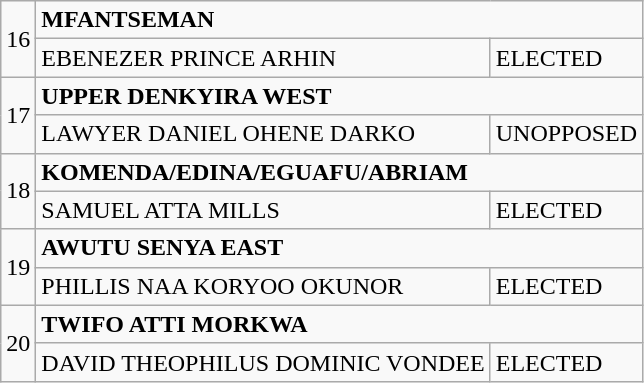<table class="wikitable">
<tr>
<td rowspan="2">16</td>
<td colspan="2"><strong>MFANTSEMAN</strong></td>
</tr>
<tr>
<td>EBENEZER PRINCE ARHIN</td>
<td>ELECTED</td>
</tr>
<tr>
<td rowspan="2">17</td>
<td colspan="2"><strong>UPPER DENKYIRA WEST</strong></td>
</tr>
<tr>
<td>LAWYER DANIEL OHENE DARKO</td>
<td>UNOPPOSED</td>
</tr>
<tr>
<td rowspan="2">18</td>
<td colspan="2"><strong>KOMENDA/EDINA/EGUAFU/ABRIAM</strong></td>
</tr>
<tr>
<td>SAMUEL ATTA MILLS</td>
<td>ELECTED</td>
</tr>
<tr>
<td rowspan="2">19</td>
<td colspan="2"><strong>AWUTU SENYA EAST</strong></td>
</tr>
<tr>
<td>PHILLIS NAA KORYOO OKUNOR</td>
<td>ELECTED</td>
</tr>
<tr>
<td rowspan="2">20</td>
<td colspan="2"><strong>TWIFO ATTI MORKWA</strong></td>
</tr>
<tr>
<td>DAVID THEOPHILUS DOMINIC VONDEE</td>
<td>ELECTED</td>
</tr>
</table>
